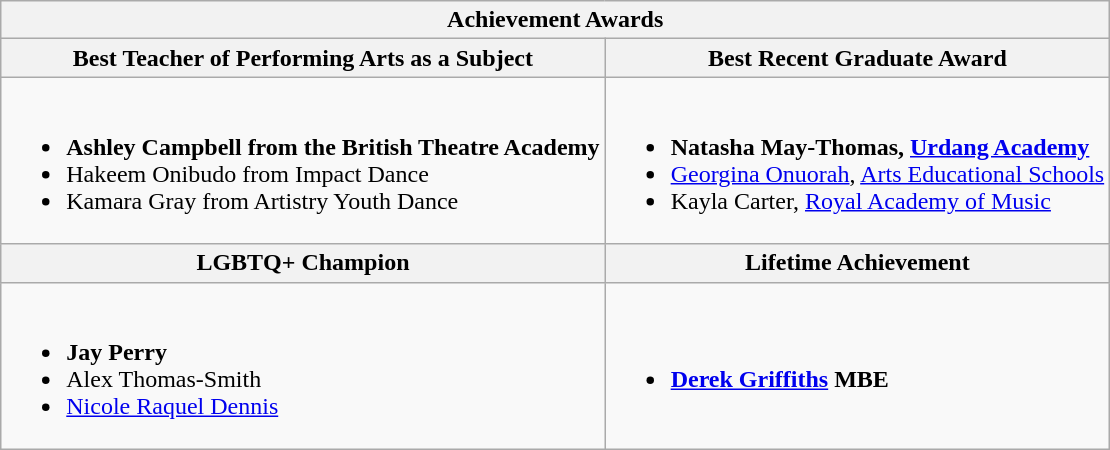<table class="wikitable">
<tr>
<th colspan="2">Achievement Awards</th>
</tr>
<tr>
<th>Best Teacher of Performing Arts as a Subject</th>
<th>Best Recent Graduate Award</th>
</tr>
<tr>
<td><br><ul><li><strong>Ashley Campbell from the British Theatre Academy</strong></li><li>Hakeem Onibudo from Impact Dance</li><li>Kamara Gray from Artistry Youth Dance</li></ul></td>
<td><br><ul><li><strong>Natasha May-Thomas, <a href='#'>Urdang Academy</a></strong></li><li><a href='#'>Georgina Onuorah</a>, <a href='#'>Arts Educational Schools</a></li><li>Kayla Carter, <a href='#'>Royal Academy of Music</a></li></ul></td>
</tr>
<tr>
<th>LGBTQ+ Champion</th>
<th>Lifetime Achievement</th>
</tr>
<tr>
<td><br><ul><li><strong>Jay Perry</strong></li><li>Alex Thomas-Smith</li><li><a href='#'>Nicole Raquel Dennis</a></li></ul></td>
<td><br><ul><li><strong><a href='#'>Derek Griffiths</a> MBE</strong></li></ul></td>
</tr>
</table>
